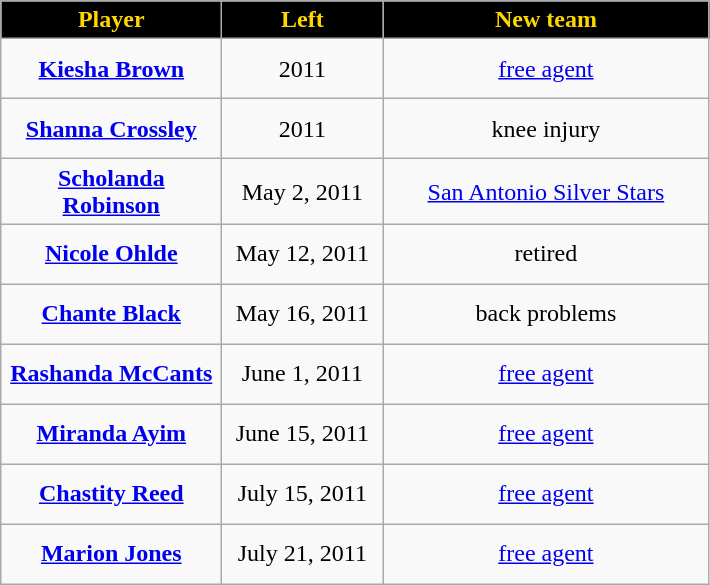<table class="wikitable" style="text-align: center">
<tr align="center"  bgcolor="#dddddd">
<td style="background:#000000;color:#ffd700; width:140px"><strong>Player</strong></td>
<td style="background:#000000;color:#ffd700; width:100px"><strong>Left</strong></td>
<td style="background:#000000;color:#ffd700; width:210px"><strong>New team</strong></td>
</tr>
<tr style="height:40px">
<td><strong><a href='#'>Kiesha Brown</a></strong></td>
<td>2011</td>
<td><a href='#'>free agent</a></td>
</tr>
<tr style="height:40px">
<td><strong><a href='#'>Shanna Crossley</a></strong></td>
<td>2011</td>
<td>knee injury </td>
</tr>
<tr style="height:40px">
<td><strong><a href='#'>Scholanda Robinson</a></strong></td>
<td>May 2, 2011</td>
<td><a href='#'>San Antonio Silver Stars</a></td>
</tr>
<tr style="height:40px">
<td><strong><a href='#'>Nicole Ohlde</a></strong></td>
<td>May 12, 2011</td>
<td>retired </td>
</tr>
<tr style="height:40px">
<td><strong><a href='#'>Chante Black</a></strong></td>
<td>May 16, 2011</td>
<td>back problems </td>
</tr>
<tr style="height:40px">
<td><strong><a href='#'>Rashanda McCants</a></strong></td>
<td>June 1, 2011</td>
<td><a href='#'>free agent</a></td>
</tr>
<tr style="height:40px">
<td><strong><a href='#'>Miranda Ayim</a></strong></td>
<td>June 15, 2011</td>
<td><a href='#'>free agent</a></td>
</tr>
<tr style="height:40px">
<td><strong><a href='#'>Chastity Reed</a></strong></td>
<td>July 15, 2011</td>
<td><a href='#'>free agent</a></td>
</tr>
<tr style="height:40px">
<td><strong><a href='#'>Marion Jones</a></strong></td>
<td>July 21, 2011</td>
<td><a href='#'>free agent</a></td>
</tr>
</table>
